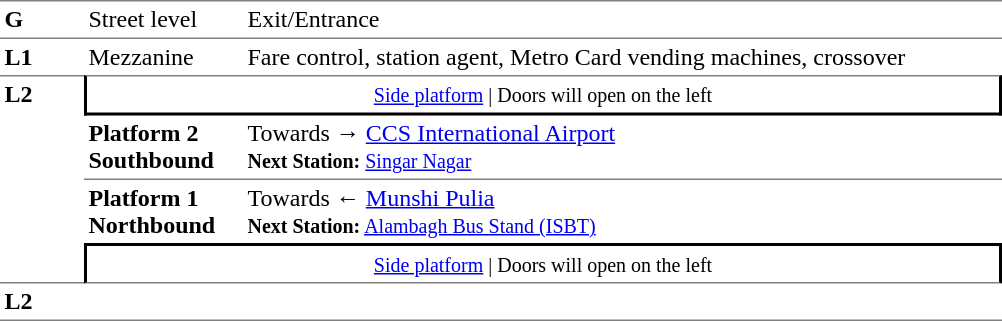<table table border=0 cellspacing=0 cellpadding=3>
<tr>
<td style="border-bottom:solid 1px gray;border-top:solid 1px gray;" width=50 valign=top><strong>G</strong></td>
<td style="border-top:solid 1px gray;border-bottom:solid 1px gray;" width=100 valign=top>Street level</td>
<td style="border-top:solid 1px gray;border-bottom:solid 1px gray;" width=500 valign=top>Exit/Entrance</td>
</tr>
<tr>
<td valign=top><strong>L1</strong></td>
<td valign=top>Mezzanine</td>
<td valign=top>Fare control, station agent, Metro Card vending machines, crossover<br></td>
</tr>
<tr>
<td style="border-top:solid 1px gray;border-bottom:solid 1px gray;" width=50 rowspan=4 valign=top><strong>L2</strong></td>
<td style="border-top:solid 1px gray;border-right:solid 2px black;border-left:solid 2px black;border-bottom:solid 2px black;text-align:center;" colspan=2><small><a href='#'>Side platform</a> | Doors will open on the left </small></td>
</tr>
<tr>
<td style="border-bottom:solid 1px gray;" width=100><span><strong>Platform 2</strong><br><strong>Southbound</strong></span></td>
<td style="border-bottom:solid 1px gray;" width=500>Towards → <a href='#'>CCS International Airport</a><br><small><strong>Next Station:</strong> <a href='#'>Singar Nagar</a></small></td>
</tr>
<tr>
<td><span><strong>Platform 1</strong><br><strong>Northbound</strong></span></td>
<td><span></span>Towards ← <a href='#'>Munshi Pulia</a><br><small><strong>Next Station:</strong> <a href='#'>Alambagh Bus Stand (ISBT)</a></small></td>
</tr>
<tr>
<td style="border-top:solid 2px black;border-right:solid 2px black;border-left:solid 2px black;border-bottom:solid 1px gray;text-align:center;" colspan=2><small><a href='#'>Side platform</a> | Doors will open on the left </small></td>
</tr>
<tr>
<td style="border-bottom:solid 1px gray;" width=50 rowspan=2 valign=top><strong>L2</strong></td>
<td style="border-bottom:solid 1px gray;" width=100></td>
<td style="border-bottom:solid 1px gray;" width=500></td>
</tr>
<tr>
</tr>
</table>
